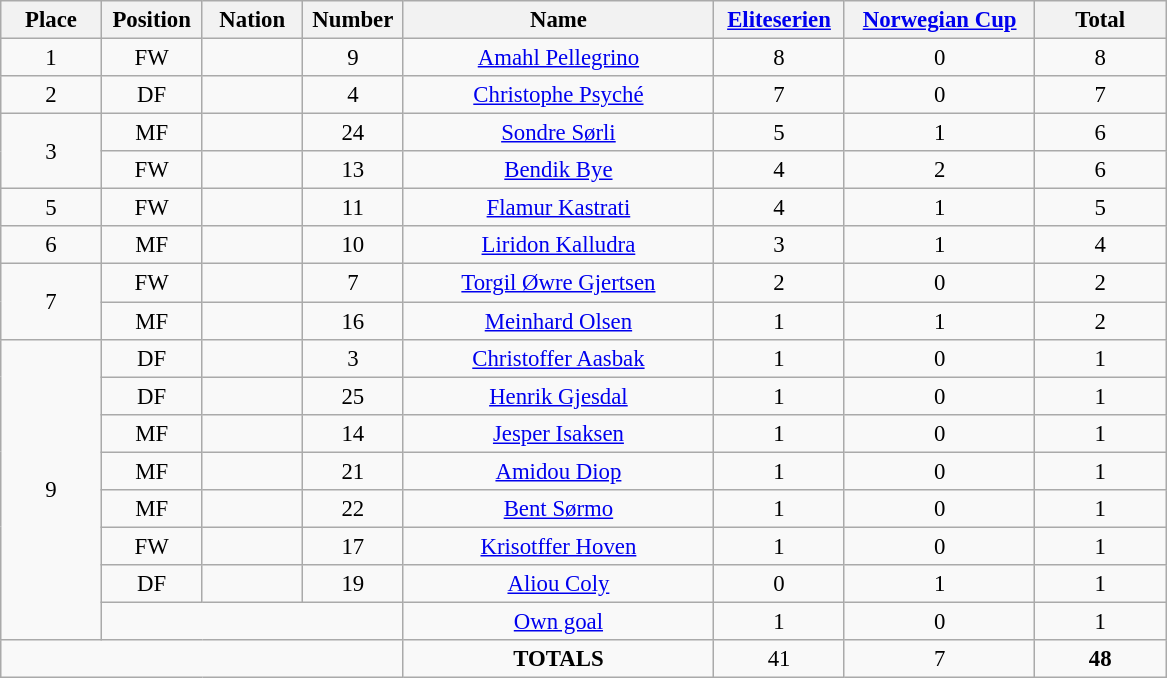<table class="wikitable" style="font-size: 95%; text-align: center;">
<tr>
<th width=60>Place</th>
<th width=60>Position</th>
<th width=60>Nation</th>
<th width=60>Number</th>
<th width=200>Name</th>
<th width=80><a href='#'>Eliteserien</a></th>
<th width=120><a href='#'>Norwegian Cup</a></th>
<th width=80><strong>Total</strong></th>
</tr>
<tr>
<td>1</td>
<td>FW</td>
<td></td>
<td>9</td>
<td><a href='#'>Amahl Pellegrino</a></td>
<td>8</td>
<td>0</td>
<td>8</td>
</tr>
<tr>
<td>2</td>
<td>DF</td>
<td></td>
<td>4</td>
<td><a href='#'>Christophe Psyché</a></td>
<td>7</td>
<td>0</td>
<td>7</td>
</tr>
<tr>
<td rowspan="2">3</td>
<td>MF</td>
<td></td>
<td>24</td>
<td><a href='#'>Sondre Sørli</a></td>
<td>5</td>
<td>1</td>
<td>6</td>
</tr>
<tr>
<td>FW</td>
<td></td>
<td>13</td>
<td><a href='#'>Bendik Bye</a></td>
<td>4</td>
<td>2</td>
<td>6</td>
</tr>
<tr>
<td>5</td>
<td>FW</td>
<td></td>
<td>11</td>
<td><a href='#'>Flamur Kastrati</a></td>
<td>4</td>
<td>1</td>
<td>5</td>
</tr>
<tr>
<td>6</td>
<td>MF</td>
<td></td>
<td>10</td>
<td><a href='#'>Liridon Kalludra</a></td>
<td>3</td>
<td>1</td>
<td>4</td>
</tr>
<tr>
<td rowspan="2">7</td>
<td>FW</td>
<td></td>
<td>7</td>
<td><a href='#'>Torgil Øwre Gjertsen</a></td>
<td>2</td>
<td>0</td>
<td>2</td>
</tr>
<tr>
<td>MF</td>
<td></td>
<td>16</td>
<td><a href='#'>Meinhard Olsen</a></td>
<td>1</td>
<td>1</td>
<td>2</td>
</tr>
<tr>
<td rowspan="8">9</td>
<td>DF</td>
<td></td>
<td>3</td>
<td><a href='#'>Christoffer Aasbak</a></td>
<td>1</td>
<td>0</td>
<td>1</td>
</tr>
<tr>
<td>DF</td>
<td></td>
<td>25</td>
<td><a href='#'>Henrik Gjesdal</a></td>
<td>1</td>
<td>0</td>
<td>1</td>
</tr>
<tr>
<td>MF</td>
<td></td>
<td>14</td>
<td><a href='#'>Jesper Isaksen</a></td>
<td>1</td>
<td>0</td>
<td>1</td>
</tr>
<tr>
<td>MF</td>
<td></td>
<td>21</td>
<td><a href='#'>Amidou Diop</a></td>
<td>1</td>
<td>0</td>
<td>1</td>
</tr>
<tr>
<td>MF</td>
<td></td>
<td>22</td>
<td><a href='#'>Bent Sørmo</a></td>
<td>1</td>
<td>0</td>
<td>1</td>
</tr>
<tr>
<td>FW</td>
<td></td>
<td>17</td>
<td><a href='#'>Krisotffer Hoven</a></td>
<td>1</td>
<td>0</td>
<td>1</td>
</tr>
<tr>
<td>DF</td>
<td></td>
<td>19</td>
<td><a href='#'>Aliou Coly</a></td>
<td>0</td>
<td>1</td>
<td>1</td>
</tr>
<tr>
<td colspan="3"></td>
<td><a href='#'>Own goal</a></td>
<td>1</td>
<td>0</td>
<td>1</td>
</tr>
<tr>
<td colspan="4"></td>
<td><strong>TOTALS</strong></td>
<td>41</td>
<td>7</td>
<td><strong>48</strong></td>
</tr>
</table>
